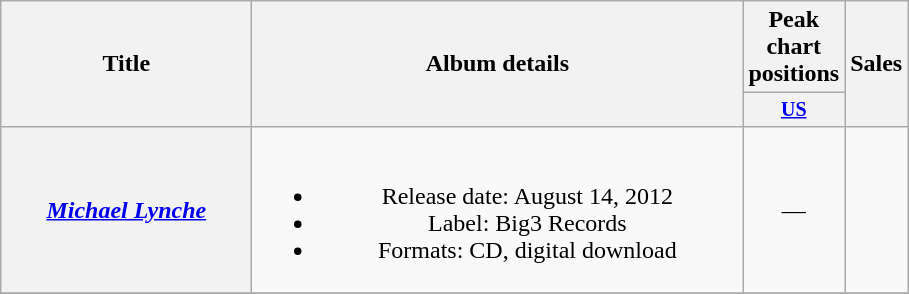<table class="wikitable plainrowheaders" style="text-align:center;">
<tr>
<th rowspan="2" style="width:10em;">Title</th>
<th rowspan="2" style="width:20em;">Album details</th>
<th scope="col" colspan="1">Peak chart<br>positions</th>
<th scope="col" rowspan="2">Sales</th>
</tr>
<tr style="font-size:smaller;">
<th scope="col" style="width:4.5em"><a href='#'>US</a><br></th>
</tr>
<tr>
<th scope="row"><em><a href='#'>Michael Lynche</a></em></th>
<td><br><ul><li>Release date: August 14, 2012</li><li>Label: Big3 Records</li><li>Formats: CD, digital download</li></ul></td>
<td>—</td>
<td></td>
</tr>
<tr>
</tr>
</table>
